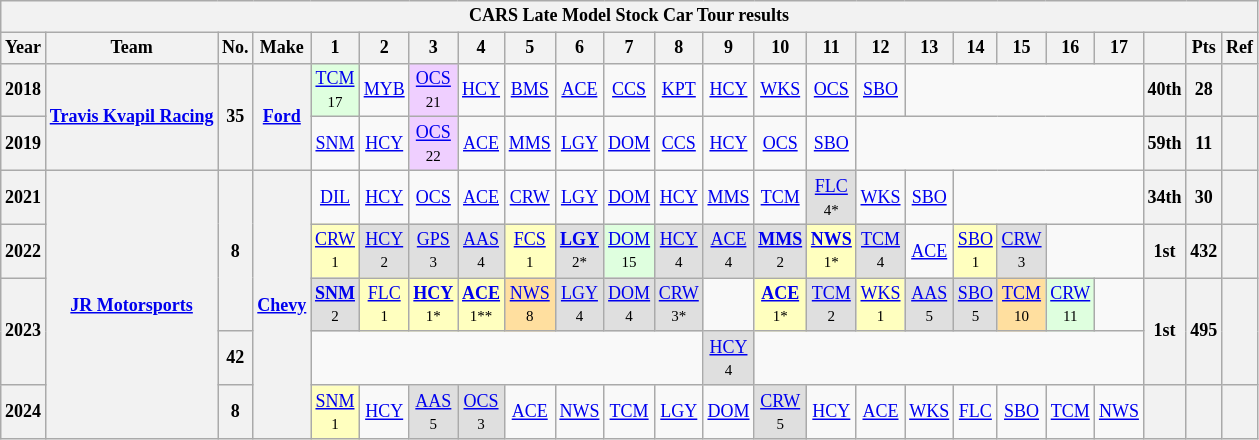<table class="wikitable" style="text-align:center; font-size:75%">
<tr>
<th colspan=24>CARS Late Model Stock Car Tour results</th>
</tr>
<tr>
<th>Year</th>
<th>Team</th>
<th>No.</th>
<th>Make</th>
<th>1</th>
<th>2</th>
<th>3</th>
<th>4</th>
<th>5</th>
<th>6</th>
<th>7</th>
<th>8</th>
<th>9</th>
<th>10</th>
<th>11</th>
<th>12</th>
<th>13</th>
<th>14</th>
<th>15</th>
<th>16</th>
<th>17</th>
<th></th>
<th>Pts</th>
<th>Ref</th>
</tr>
<tr>
<th>2018</th>
<th rowspan=2><a href='#'>Travis Kvapil Racing</a></th>
<th rowspan=2>35</th>
<th rowspan=2><a href='#'>Ford</a></th>
<td style="background:#DFFFDF;"><a href='#'>TCM</a><br><small>17</small></td>
<td><a href='#'>MYB</a></td>
<td style="background:#EFCFFF;"><a href='#'>OCS</a><br><small>21</small></td>
<td><a href='#'>HCY</a></td>
<td><a href='#'>BMS</a></td>
<td><a href='#'>ACE</a></td>
<td><a href='#'>CCS</a></td>
<td><a href='#'>KPT</a></td>
<td><a href='#'>HCY</a></td>
<td><a href='#'>WKS</a></td>
<td><a href='#'>OCS</a></td>
<td><a href='#'>SBO</a></td>
<td colspan=5></td>
<th>40th</th>
<th>28</th>
<th></th>
</tr>
<tr>
<th>2019</th>
<td><a href='#'>SNM</a></td>
<td><a href='#'>HCY</a></td>
<td style="background:#EFCFFF;"><a href='#'>OCS</a><br><small>22</small></td>
<td><a href='#'>ACE</a></td>
<td><a href='#'>MMS</a></td>
<td><a href='#'>LGY</a></td>
<td><a href='#'>DOM</a></td>
<td><a href='#'>CCS</a></td>
<td><a href='#'>HCY</a></td>
<td><a href='#'>OCS</a></td>
<td><a href='#'>SBO</a></td>
<td colspan=6></td>
<th>59th</th>
<th>11</th>
<th></th>
</tr>
<tr>
<th>2021</th>
<th rowspan=5><a href='#'>JR Motorsports</a></th>
<th rowspan=3>8</th>
<th rowspan=5><a href='#'>Chevy</a></th>
<td><a href='#'>DIL</a></td>
<td><a href='#'>HCY</a></td>
<td><a href='#'>OCS</a></td>
<td><a href='#'>ACE</a></td>
<td><a href='#'>CRW</a></td>
<td><a href='#'>LGY</a></td>
<td><a href='#'>DOM</a></td>
<td><a href='#'>HCY</a></td>
<td><a href='#'>MMS</a></td>
<td><a href='#'>TCM</a></td>
<td style="background:#DFDFDF;"><a href='#'>FLC</a><br><small>4*</small></td>
<td><a href='#'>WKS</a></td>
<td><a href='#'>SBO</a></td>
<td colspan=4></td>
<th>34th</th>
<th>30</th>
<th></th>
</tr>
<tr>
<th>2022</th>
<td style="background:#FFFFBF;"><a href='#'>CRW</a><br><small>1</small></td>
<td style="background:#DFDFDF;"><a href='#'>HCY</a><br><small>2</small></td>
<td style="background:#DFDFDF;"><a href='#'>GPS</a><br><small>3</small></td>
<td style="background:#DFDFDF;"><a href='#'>AAS</a><br><small>4</small></td>
<td style="background:#FFFFBF;"><a href='#'>FCS</a><br><small>1</small></td>
<td style="background:#DFDFDF;"><strong><a href='#'>LGY</a></strong><br><small>2*</small></td>
<td style="background:#DFFFDF;"><a href='#'>DOM</a><br><small>15</small></td>
<td style="background:#DFDFDF;"><a href='#'>HCY</a><br><small>4</small></td>
<td style="background:#DFDFDF;"><a href='#'>ACE</a><br><small>4</small></td>
<td style="background:#DFDFDF;"><strong><a href='#'>MMS</a></strong><br><small>2</small></td>
<td style="background:#FFFFBF;"><strong><a href='#'>NWS</a></strong><br><small>1*</small></td>
<td style="background:#DFDFDF;"><a href='#'>TCM</a><br><small>4</small></td>
<td><a href='#'>ACE</a></td>
<td style="background:#FFFFBF;"><a href='#'>SBO</a><br><small>1</small></td>
<td style="background:#DFDFDF;"><a href='#'>CRW</a><br><small>3</small></td>
<td colspan=2></td>
<th>1st</th>
<th>432</th>
<th></th>
</tr>
<tr>
<th rowspan=2>2023</th>
<td style="background:#DFDFDF;"><strong><a href='#'>SNM</a></strong><br><small>2</small></td>
<td style="background:#FFFFBF;"><a href='#'>FLC</a><br><small>1</small></td>
<td style="background:#FFFFBF;"><strong><a href='#'>HCY</a></strong><br><small>1*</small></td>
<td style="background:#FFFFBF;"><strong><a href='#'>ACE</a></strong><br><small>1**</small></td>
<td style="background:#FFDF9F;"><a href='#'>NWS</a><br><small>8</small></td>
<td style="background:#DFDFDF;"><a href='#'>LGY</a><br><small>4</small></td>
<td style="background:#DFDFDF;"><a href='#'>DOM</a><br><small>4</small></td>
<td style="background:#DFDFDF;"><a href='#'>CRW</a><br><small>3*</small></td>
<td></td>
<td style="background:#FFFFBF;"><strong><a href='#'>ACE</a></strong><br><small>1*</small></td>
<td style="background:#DFDFDF;"><a href='#'>TCM</a><br><small>2</small></td>
<td style="background:#FFFFBF;"><a href='#'>WKS</a><br><small>1</small></td>
<td style="background:#DFDFDF;"><a href='#'>AAS</a><br><small>5</small></td>
<td style="background:#DFDFDF;"><a href='#'>SBO</a><br><small>5</small></td>
<td style="background:#FFDF9F;"><a href='#'>TCM</a><br><small>10</small></td>
<td style="background:#DFFFDF;"><a href='#'>CRW</a><br><small>11</small></td>
<td></td>
<th rowspan=2>1st</th>
<th rowspan=2>495</th>
<th rowspan=2></th>
</tr>
<tr>
<th>42</th>
<td colspan=8></td>
<td style="background:#DFDFDF;"><a href='#'>HCY</a><br><small>4</small></td>
<td colspan=8></td>
</tr>
<tr>
<th>2024</th>
<th>8</th>
<td style="background:#FFFFBF;"><a href='#'>SNM</a><br><small>1</small></td>
<td><a href='#'>HCY</a></td>
<td style="background:#DFDFDF;"><a href='#'>AAS</a><br><small>5</small></td>
<td style="background:#DFDFDF;"><a href='#'>OCS</a><br><small>3</small></td>
<td><a href='#'>ACE</a></td>
<td><a href='#'>NWS</a></td>
<td><a href='#'>TCM</a></td>
<td><a href='#'>LGY</a></td>
<td><a href='#'>DOM</a></td>
<td style="background:#DFDFDF;"><a href='#'>CRW</a><br><small>5</small></td>
<td><a href='#'>HCY</a></td>
<td><a href='#'>ACE</a></td>
<td><a href='#'>WKS</a></td>
<td><a href='#'>FLC</a></td>
<td><a href='#'>SBO</a></td>
<td><a href='#'>TCM</a></td>
<td><a href='#'>NWS</a></td>
<th></th>
<th></th>
<th></th>
</tr>
</table>
